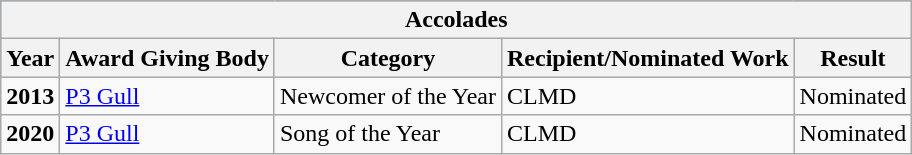<table class="wikitable">
<tr style="background:#75b2dd; text-align:center;">
<th colspan="5">Accolades</th>
</tr>
<tr style="background:#ccc; text-align:center;">
<th>Year</th>
<th>Award Giving Body</th>
<th>Category</th>
<th>Recipient/Nominated Work</th>
<th>Result</th>
</tr>
<tr>
<td><strong>2013</strong></td>
<td><a href='#'>P3 Gull</a></td>
<td>Newcomer of the Year</td>
<td>CLMD</td>
<td>Nominated</td>
</tr>
<tr>
<td><strong>2020</strong></td>
<td><a href='#'>P3 Gull</a></td>
<td>Song of the Year</td>
<td>CLMD</td>
<td>Nominated</td>
</tr>
</table>
